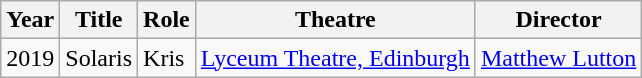<table class="wikitable">
<tr>
<th>Year</th>
<th>Title</th>
<th>Role</th>
<th>Theatre</th>
<th>Director</th>
</tr>
<tr>
<td>2019</td>
<td>Solaris</td>
<td>Kris</td>
<td><a href='#'>Lyceum Theatre, Edinburgh</a></td>
<td><a href='#'>Matthew Lutton</a></td>
</tr>
</table>
